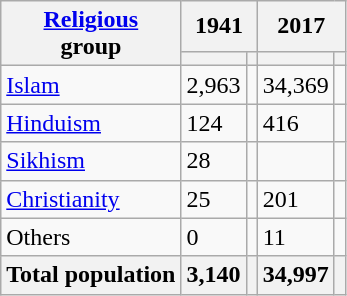<table class="wikitable sortable">
<tr>
<th rowspan="2"><a href='#'>Religious</a><br>group</th>
<th colspan="2">1941</th>
<th colspan="2">2017</th>
</tr>
<tr>
<th><a href='#'></a></th>
<th></th>
<th></th>
<th></th>
</tr>
<tr>
<td><a href='#'>Islam</a> </td>
<td>2,963</td>
<td></td>
<td>34,369</td>
<td></td>
</tr>
<tr>
<td><a href='#'>Hinduism</a> </td>
<td>124</td>
<td></td>
<td>416</td>
<td></td>
</tr>
<tr>
<td><a href='#'>Sikhism</a> </td>
<td>28</td>
<td></td>
<td></td>
<td></td>
</tr>
<tr>
<td><a href='#'>Christianity</a> </td>
<td>25</td>
<td></td>
<td>201</td>
<td></td>
</tr>
<tr>
<td>Others</td>
<td>0</td>
<td></td>
<td>11</td>
<td></td>
</tr>
<tr>
<th>Total population</th>
<th>3,140</th>
<th></th>
<th>34,997</th>
<th></th>
</tr>
</table>
